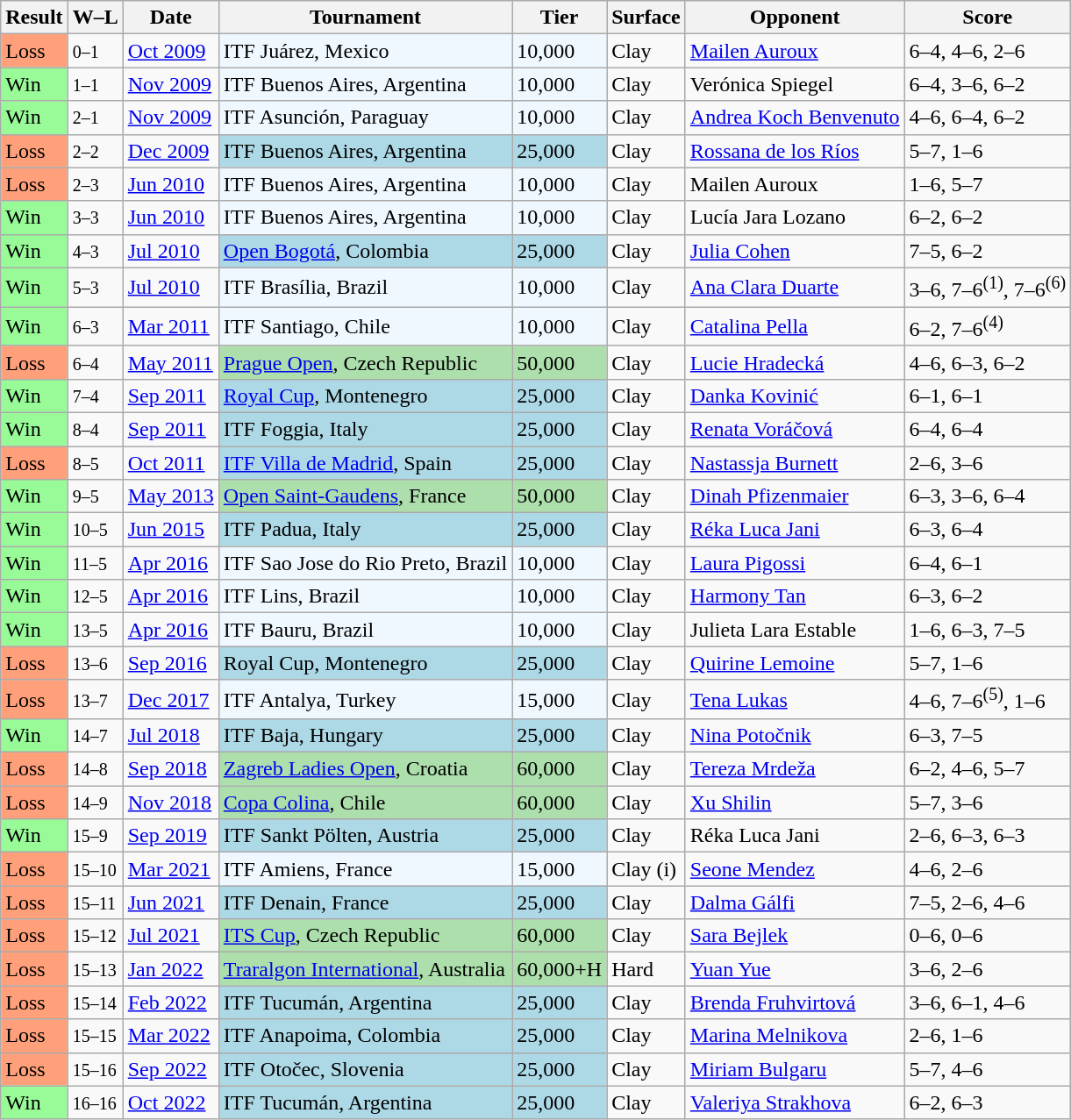<table class="sortable wikitable">
<tr>
<th>Result</th>
<th class="unsortable">W–L</th>
<th>Date</th>
<th>Tournament</th>
<th>Tier</th>
<th>Surface</th>
<th>Opponent</th>
<th class="unsortable">Score</th>
</tr>
<tr>
<td style="background:#ffa07a;">Loss</td>
<td><small>0–1</small></td>
<td><a href='#'>Oct 2009</a></td>
<td style="background:#f0f8ff;">ITF Juárez, Mexico</td>
<td style="background:#f0f8ff;">10,000</td>
<td>Clay</td>
<td> <a href='#'>Mailen Auroux</a></td>
<td>6–4, 4–6, 2–6</td>
</tr>
<tr>
<td style="background:#98fb98;">Win</td>
<td><small>1–1</small></td>
<td><a href='#'>Nov 2009</a></td>
<td style="background:#f0f8ff;">ITF Buenos Aires, Argentina</td>
<td style="background:#f0f8ff;">10,000</td>
<td>Clay</td>
<td> Verónica Spiegel</td>
<td>6–4, 3–6, 6–2</td>
</tr>
<tr>
<td style="background:#98fb98;">Win</td>
<td><small>2–1</small></td>
<td><a href='#'>Nov 2009</a></td>
<td style="background:#f0f8ff;">ITF Asunción, Paraguay</td>
<td style="background:#f0f8ff;">10,000</td>
<td>Clay</td>
<td> <a href='#'>Andrea Koch Benvenuto</a></td>
<td>4–6, 6–4, 6–2</td>
</tr>
<tr>
<td style="background:#ffa07a;">Loss</td>
<td><small>2–2</small></td>
<td><a href='#'>Dec 2009</a></td>
<td style="background:lightblue;">ITF Buenos Aires, Argentina</td>
<td style="background:lightblue;">25,000</td>
<td>Clay</td>
<td> <a href='#'>Rossana de los Ríos</a></td>
<td>5–7, 1–6</td>
</tr>
<tr>
<td style="background:#ffa07a;">Loss</td>
<td><small>2–3</small></td>
<td><a href='#'>Jun 2010</a></td>
<td style="background:#f0f8ff;">ITF Buenos Aires, Argentina</td>
<td style="background:#f0f8ff;">10,000</td>
<td>Clay</td>
<td> Mailen Auroux</td>
<td>1–6, 5–7</td>
</tr>
<tr>
<td style="background:#98fb98;">Win</td>
<td><small>3–3</small></td>
<td><a href='#'>Jun 2010</a></td>
<td style="background:#f0f8ff;">ITF Buenos Aires, Argentina</td>
<td style="background:#f0f8ff;">10,000</td>
<td>Clay</td>
<td> Lucía Jara Lozano</td>
<td>6–2, 6–2</td>
</tr>
<tr>
<td style="background:#98fb98;">Win</td>
<td><small>4–3</small></td>
<td><a href='#'>Jul 2010</a></td>
<td style="background:lightblue;"><a href='#'>Open Bogotá</a>, Colombia</td>
<td style="background:lightblue;">25,000</td>
<td>Clay</td>
<td> <a href='#'>Julia Cohen</a></td>
<td>7–5, 6–2</td>
</tr>
<tr>
<td style="background:#98fb98;">Win</td>
<td><small>5–3</small></td>
<td><a href='#'>Jul 2010</a></td>
<td style="background:#f0f8ff;">ITF Brasília, Brazil</td>
<td style="background:#f0f8ff;">10,000</td>
<td>Clay</td>
<td> <a href='#'>Ana Clara Duarte</a></td>
<td>3–6, 7–6<sup>(1)</sup>, 7–6<sup>(6)</sup></td>
</tr>
<tr>
<td style="background:#98fb98;">Win</td>
<td><small>6–3</small></td>
<td><a href='#'>Mar 2011</a></td>
<td style="background:#f0f8ff;">ITF Santiago, Chile</td>
<td style="background:#f0f8ff;">10,000</td>
<td>Clay</td>
<td> <a href='#'>Catalina Pella</a></td>
<td>6–2, 7–6<sup>(4)</sup></td>
</tr>
<tr>
<td style="background:#ffa07a;">Loss</td>
<td><small>6–4</small></td>
<td><a href='#'>May 2011</a></td>
<td style="background:#addfad;"><a href='#'>Prague Open</a>, Czech Republic</td>
<td style="background:#addfad;">50,000</td>
<td>Clay</td>
<td> <a href='#'>Lucie Hradecká</a></td>
<td>4–6, 6–3, 6–2</td>
</tr>
<tr>
<td style="background:#98fb98;">Win</td>
<td><small>7–4</small></td>
<td><a href='#'>Sep 2011</a></td>
<td style="background:lightblue;"><a href='#'>Royal Cup</a>, Montenegro</td>
<td style="background:lightblue;">25,000</td>
<td>Clay</td>
<td> <a href='#'>Danka Kovinić</a></td>
<td>6–1, 6–1</td>
</tr>
<tr>
<td style="background:#98fb98;">Win</td>
<td><small>8–4</small></td>
<td><a href='#'>Sep 2011</a></td>
<td style="background:lightblue;">ITF Foggia, Italy</td>
<td style="background:lightblue;">25,000</td>
<td>Clay</td>
<td> <a href='#'>Renata Voráčová</a></td>
<td>6–4, 6–4</td>
</tr>
<tr>
<td style="background:#ffa07a;">Loss</td>
<td><small>8–5</small></td>
<td><a href='#'>Oct 2011</a></td>
<td style="background:lightblue;"><a href='#'>ITF Villa de Madrid</a>, Spain</td>
<td style="background:lightblue;">25,000</td>
<td>Clay</td>
<td> <a href='#'>Nastassja Burnett</a></td>
<td>2–6, 3–6</td>
</tr>
<tr>
<td style="background:#98fb98;">Win</td>
<td><small>9–5</small></td>
<td><a href='#'>May 2013</a></td>
<td style="background:#addfad;"><a href='#'>Open Saint-Gaudens</a>, France</td>
<td style="background:#addfad;">50,000</td>
<td>Clay</td>
<td> <a href='#'>Dinah Pfizenmaier</a></td>
<td>6–3, 3–6, 6–4</td>
</tr>
<tr>
<td style="background:#98fb98;">Win</td>
<td><small>10–5</small></td>
<td><a href='#'>Jun 2015</a></td>
<td style="background:lightblue;">ITF Padua, Italy</td>
<td style="background:lightblue;">25,000</td>
<td>Clay</td>
<td> <a href='#'>Réka Luca Jani</a></td>
<td>6–3, 6–4</td>
</tr>
<tr>
<td style="background:#98fb98;">Win</td>
<td><small>11–5</small></td>
<td><a href='#'>Apr 2016</a></td>
<td style="background:#f0f8ff;">ITF Sao Jose do Rio Preto, Brazil</td>
<td style="background:#f0f8ff;">10,000</td>
<td>Clay</td>
<td> <a href='#'>Laura Pigossi</a></td>
<td>6–4, 6–1</td>
</tr>
<tr>
<td style="background:#98fb98;">Win</td>
<td><small>12–5</small></td>
<td><a href='#'>Apr 2016</a></td>
<td style="background:#f0f8ff;">ITF Lins, Brazil</td>
<td style="background:#f0f8ff;">10,000</td>
<td>Clay</td>
<td> <a href='#'>Harmony Tan</a></td>
<td>6–3, 6–2</td>
</tr>
<tr>
<td style="background:#98fb98;">Win</td>
<td><small>13–5</small></td>
<td><a href='#'>Apr 2016</a></td>
<td style="background:#f0f8ff;">ITF Bauru, Brazil</td>
<td style="background:#f0f8ff;">10,000</td>
<td>Clay</td>
<td> Julieta Lara Estable</td>
<td>1–6, 6–3, 7–5</td>
</tr>
<tr>
<td style="background:#ffa07a;">Loss</td>
<td><small>13–6</small></td>
<td><a href='#'>Sep 2016</a></td>
<td style="background:lightblue;">Royal Cup, Montenegro</td>
<td style="background:lightblue;">25,000</td>
<td>Clay</td>
<td> <a href='#'>Quirine Lemoine</a></td>
<td>5–7, 1–6</td>
</tr>
<tr>
<td style="background:#ffa07a;">Loss</td>
<td><small>13–7</small></td>
<td><a href='#'>Dec 2017</a></td>
<td style="background:#f0f8ff;">ITF Antalya, Turkey</td>
<td style="background:#f0f8ff;">15,000</td>
<td>Clay</td>
<td> <a href='#'>Tena Lukas</a></td>
<td>4–6, 7–6<sup>(5)</sup>, 1–6</td>
</tr>
<tr>
<td style="background:#98fb98;">Win</td>
<td><small>14–7</small></td>
<td><a href='#'>Jul 2018</a></td>
<td style="background:lightblue;">ITF Baja, Hungary</td>
<td style="background:lightblue;">25,000</td>
<td>Clay</td>
<td> <a href='#'>Nina Potočnik</a></td>
<td>6–3, 7–5</td>
</tr>
<tr>
<td style="background:#ffa07a;">Loss</td>
<td><small>14–8</small></td>
<td><a href='#'>Sep 2018</a></td>
<td style="background:#addfad;"><a href='#'>Zagreb Ladies Open</a>, Croatia</td>
<td style="background:#addfad;">60,000</td>
<td>Clay</td>
<td> <a href='#'>Tereza Mrdeža</a></td>
<td>6–2, 4–6, 5–7</td>
</tr>
<tr>
<td style="background:#ffa07a;">Loss</td>
<td><small>14–9</small></td>
<td><a href='#'>Nov 2018</a></td>
<td style="background:#addfad;"><a href='#'>Copa Colina</a>, Chile</td>
<td style="background:#addfad;">60,000</td>
<td>Clay</td>
<td> <a href='#'>Xu Shilin</a></td>
<td>5–7, 3–6</td>
</tr>
<tr>
<td style="background:#98fb98;">Win</td>
<td><small>15–9</small></td>
<td><a href='#'>Sep 2019</a></td>
<td style="background:lightblue;">ITF Sankt Pölten, Austria</td>
<td style="background:lightblue;">25,000</td>
<td>Clay</td>
<td> Réka Luca Jani</td>
<td>2–6, 6–3, 6–3</td>
</tr>
<tr>
<td style="background:#ffa07a;">Loss</td>
<td><small>15–10</small></td>
<td><a href='#'>Mar 2021</a></td>
<td style="background:#f0f8ff;">ITF Amiens, France</td>
<td style="background:#f0f8ff;">15,000</td>
<td>Clay (i)</td>
<td> <a href='#'>Seone Mendez</a></td>
<td>4–6, 2–6</td>
</tr>
<tr>
<td style="background:#ffa07a;">Loss</td>
<td><small>15–11</small></td>
<td><a href='#'>Jun 2021</a></td>
<td style="background:lightblue;">ITF Denain, France</td>
<td style="background:lightblue;">25,000</td>
<td>Clay</td>
<td> <a href='#'>Dalma Gálfi</a></td>
<td>7–5, 2–6, 4–6</td>
</tr>
<tr>
<td style="background:#ffa07a;">Loss</td>
<td><small>15–12</small></td>
<td><a href='#'>Jul 2021</a></td>
<td style="background:#addfad;"><a href='#'>ITS Cup</a>, Czech Republic</td>
<td style="background:#addfad;">60,000</td>
<td>Clay</td>
<td> <a href='#'>Sara Bejlek</a></td>
<td>0–6, 0–6</td>
</tr>
<tr>
<td bgcolor=ffa07a>Loss</td>
<td><small>15–13</small></td>
<td><a href='#'>Jan 2022</a></td>
<td style="background:#addfad;"><a href='#'>Traralgon International</a>, Australia</td>
<td style="background:#addfad;">60,000+H</td>
<td>Hard</td>
<td> <a href='#'>Yuan Yue</a></td>
<td>3–6, 2–6</td>
</tr>
<tr>
<td bgcolor=FFA07A>Loss</td>
<td><small>15–14</small></td>
<td><a href='#'>Feb 2022</a></td>
<td style="background:lightblue;">ITF Tucumán, Argentina</td>
<td style="background:lightblue;">25,000</td>
<td>Clay</td>
<td> <a href='#'>Brenda Fruhvirtová</a></td>
<td>3–6, 6–1, 4–6</td>
</tr>
<tr>
<td bgcolor=ffa07a>Loss</td>
<td><small>15–15</small></td>
<td><a href='#'>Mar 2022</a></td>
<td style="background:lightblue;">ITF Anapoima, Colombia</td>
<td style="background:lightblue;">25,000</td>
<td>Clay</td>
<td> <a href='#'>Marina Melnikova</a></td>
<td>2–6, 1–6</td>
</tr>
<tr>
<td bgcolor=ffa07a>Loss</td>
<td><small>15–16</small></td>
<td><a href='#'>Sep 2022</a></td>
<td style="background:lightblue;">ITF Otočec, Slovenia</td>
<td style="background:lightblue;">25,000</td>
<td>Clay</td>
<td> <a href='#'>Miriam Bulgaru</a></td>
<td>5–7, 4–6</td>
</tr>
<tr>
<td style="background:#98fb98;">Win</td>
<td><small>16–16</small></td>
<td><a href='#'>Oct 2022</a></td>
<td style="background:lightblue;">ITF Tucumán, Argentina</td>
<td style="background:lightblue;">25,000</td>
<td>Clay</td>
<td> <a href='#'>Valeriya Strakhova</a></td>
<td>6–2, 6–3</td>
</tr>
</table>
